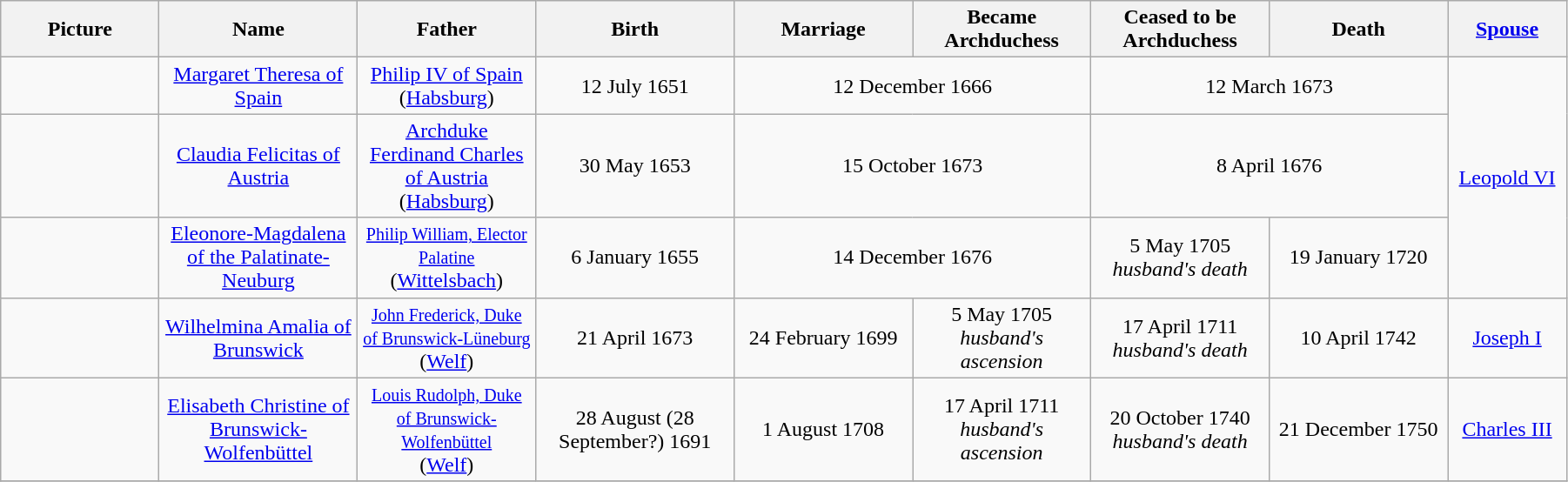<table width=95% class="wikitable">
<tr>
<th width = "8%">Picture</th>
<th width = "10%">Name</th>
<th width = "9%">Father</th>
<th width = "10%">Birth</th>
<th width = "9%">Marriage</th>
<th width = "9%">Became Archduchess</th>
<th width = "9%">Ceased to be Archduchess</th>
<th width = "9%">Death</th>
<th width = "6%"><a href='#'>Spouse</a></th>
</tr>
<tr>
<td align=center></td>
<td align=center><a href='#'>Margaret Theresa of Spain</a></td>
<td align="center"><a href='#'>Philip IV of Spain</a><br>(<a href='#'>Habsburg</a>)</td>
<td align="center">12 July 1651</td>
<td align="center" colspan="2">12 December 1666</td>
<td align="center" colspan="2">12 March 1673</td>
<td align="center" rowspan="3"><a href='#'>Leopold VI</a></td>
</tr>
<tr>
<td align=center></td>
<td align=center><a href='#'>Claudia Felicitas of Austria</a></td>
<td align="center"><a href='#'>Archduke Ferdinand Charles of Austria</a><br>(<a href='#'>Habsburg</a>)</td>
<td align="center">30 May 1653</td>
<td align="center" colspan="2">15 October 1673</td>
<td align="center" colspan="2">8 April 1676</td>
</tr>
<tr>
<td align=center></td>
<td align=center><a href='#'>Eleonore-Magdalena of the Palatinate-Neuburg</a></td>
<td align="center"><small><a href='#'>Philip William, Elector Palatine</a></small><br>(<a href='#'>Wittelsbach</a>)</td>
<td align="center">6 January 1655</td>
<td align="center" colspan="2">14 December 1676</td>
<td align="center">5 May 1705<br><em>husband's death</em></td>
<td align="center">19 January 1720</td>
</tr>
<tr>
<td align=center></td>
<td align=center><a href='#'>Wilhelmina Amalia of Brunswick</a></td>
<td align="center"><small><a href='#'>John Frederick, Duke of Brunswick-Lüneburg</a></small><br>(<a href='#'>Welf</a>)</td>
<td align="center">21 April 1673</td>
<td align="center">24 February 1699</td>
<td align="center">5 May 1705<br><em>husband's ascension</em></td>
<td align="center">17 April 1711<br><em>husband's death</em></td>
<td align="center">10 April 1742</td>
<td align="center"><a href='#'>Joseph I</a></td>
</tr>
<tr>
<td align=center></td>
<td align=center><a href='#'>Elisabeth Christine of Brunswick-Wolfenbüttel</a></td>
<td align="center"><small><a href='#'>Louis Rudolph, Duke of Brunswick-Wolfenbüttel</a></small><br>(<a href='#'>Welf</a>)</td>
<td align="center">28 August (28 September?) 1691</td>
<td align="center">1 August 1708</td>
<td align="center">17 April 1711<br><em>husband's ascension</em></td>
<td align="center">20 October 1740<br><em>husband's death</em></td>
<td align="center">21 December 1750</td>
<td align="center"><a href='#'>Charles III</a></td>
</tr>
<tr>
</tr>
</table>
